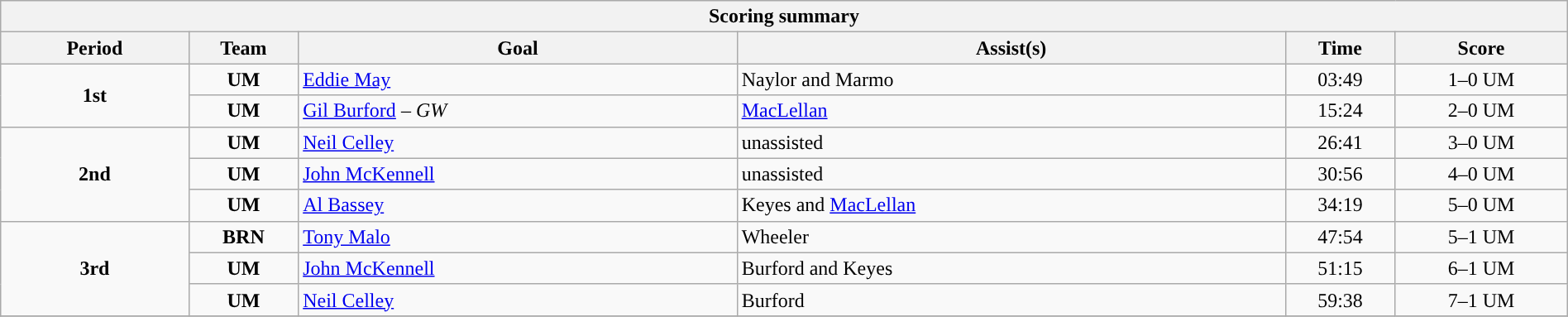<table style="width:100%;" class="wikitable">
<tr>
<th colspan=6>Scoring summary</th>
</tr>
<tr>
<th style="width:12%;">Period</th>
<th style="width:7%;">Team</th>
<th style="width:28%;">Goal</th>
<th style="width:35%;">Assist(s)</th>
<th style="width:7%;">Time</th>
<th style="width:11%;">Score</th>
</tr>
<tr>
<td style="text-align:center;" rowspan="2"><strong>1st</strong></td>
<td align=center><strong>UM</strong></td>
<td><a href='#'>Eddie May</a></td>
<td>Naylor and Marmo</td>
<td align=center>03:49</td>
<td align=center>1–0 UM</td>
</tr>
<tr>
<td align=center><strong>UM</strong></td>
<td><a href='#'>Gil Burford</a> – <em>GW</em></td>
<td><a href='#'>MacLellan</a></td>
<td align=center>15:24</td>
<td align=center>2–0 UM</td>
</tr>
<tr>
<td style="text-align:center;" rowspan="3"><strong>2nd</strong></td>
<td align=center><strong>UM</strong></td>
<td><a href='#'>Neil Celley</a></td>
<td>unassisted</td>
<td align=center>26:41</td>
<td align=center>3–0 UM</td>
</tr>
<tr>
<td align=center><strong>UM</strong></td>
<td><a href='#'>John McKennell</a></td>
<td>unassisted</td>
<td align=center>30:56</td>
<td align=center>4–0 UM</td>
</tr>
<tr>
<td align=center><strong>UM</strong></td>
<td><a href='#'>Al Bassey</a></td>
<td>Keyes and <a href='#'>MacLellan</a></td>
<td align=center>34:19</td>
<td align=center>5–0 UM</td>
</tr>
<tr>
<td style="text-align:center;" rowspan="3"><strong>3rd</strong></td>
<td align=center><strong>BRN</strong></td>
<td><a href='#'>Tony Malo</a></td>
<td>Wheeler</td>
<td align=center>47:54</td>
<td align=center>5–1 UM</td>
</tr>
<tr>
<td align=center><strong>UM</strong></td>
<td><a href='#'>John McKennell</a></td>
<td>Burford and Keyes</td>
<td align=center>51:15</td>
<td align=center>6–1 UM</td>
</tr>
<tr>
<td align=center><strong>UM</strong></td>
<td><a href='#'>Neil Celley</a></td>
<td>Burford</td>
<td align=center>59:38</td>
<td align=center>7–1 UM</td>
</tr>
<tr>
</tr>
</table>
